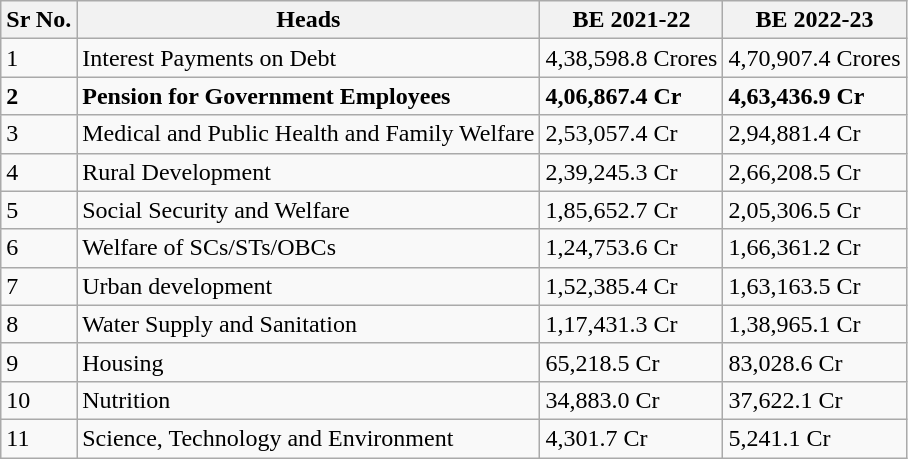<table class="wikitable">
<tr>
<th>Sr No.</th>
<th>Heads</th>
<th>BE 2021-22</th>
<th>BE 2022-23</th>
</tr>
<tr>
<td>1</td>
<td>Interest Payments on Debt</td>
<td>4,38,598.8 Crores</td>
<td>4,70,907.4 Crores</td>
</tr>
<tr>
<td><strong>2</strong></td>
<td><strong>Pension for Government Employees</strong></td>
<td><strong>4,06,867.4 Cr</strong></td>
<td><strong>4,63,436.9 Cr</strong></td>
</tr>
<tr>
<td>3</td>
<td>Medical and Public Health and Family Welfare</td>
<td>2,53,057.4 Cr</td>
<td>2,94,881.4 Cr</td>
</tr>
<tr>
<td>4</td>
<td>Rural Development</td>
<td>2,39,245.3 Cr</td>
<td>2,66,208.5 Cr</td>
</tr>
<tr>
<td>5</td>
<td>Social Security and Welfare</td>
<td>1,85,652.7 Cr</td>
<td>2,05,306.5 Cr</td>
</tr>
<tr>
<td>6</td>
<td>Welfare of SCs/STs/OBCs</td>
<td>1,24,753.6 Cr</td>
<td>1,66,361.2 Cr</td>
</tr>
<tr>
<td>7</td>
<td>Urban development</td>
<td>1,52,385.4 Cr</td>
<td>1,63,163.5 Cr</td>
</tr>
<tr>
<td>8</td>
<td>Water Supply and Sanitation</td>
<td>1,17,431.3 Cr</td>
<td>1,38,965.1 Cr</td>
</tr>
<tr>
<td>9</td>
<td>Housing</td>
<td>65,218.5 Cr</td>
<td>83,028.6 Cr</td>
</tr>
<tr>
<td>10</td>
<td>Nutrition</td>
<td>34,883.0 Cr</td>
<td>37,622.1 Cr</td>
</tr>
<tr>
<td>11</td>
<td>Science, Technology and Environment</td>
<td>4,301.7 Cr</td>
<td>5,241.1 Cr</td>
</tr>
</table>
